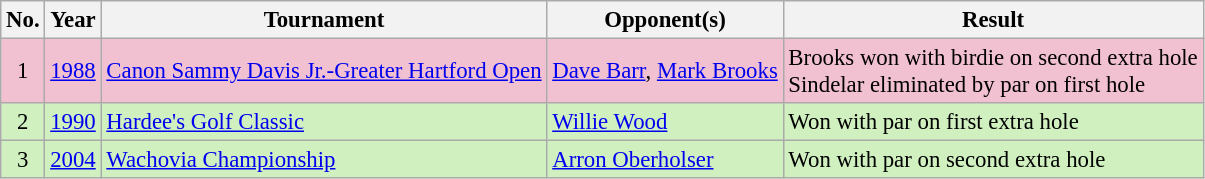<table class="wikitable" style="font-size:95%;">
<tr>
<th>No.</th>
<th>Year</th>
<th>Tournament</th>
<th>Opponent(s)</th>
<th>Result</th>
</tr>
<tr style="background:#F2C1D1;">
<td align=center>1</td>
<td><a href='#'>1988</a></td>
<td><a href='#'>Canon Sammy Davis Jr.-Greater Hartford Open</a></td>
<td> <a href='#'>Dave Barr</a>,  <a href='#'>Mark Brooks</a></td>
<td>Brooks won with birdie on second extra hole<br>Sindelar eliminated by par on first hole</td>
</tr>
<tr style="background:#D0F0C0;">
<td align=center>2</td>
<td><a href='#'>1990</a></td>
<td><a href='#'>Hardee's Golf Classic</a></td>
<td> <a href='#'>Willie Wood</a></td>
<td>Won with par on first extra hole</td>
</tr>
<tr style="background:#D0F0C0;">
<td align=center>3</td>
<td><a href='#'>2004</a></td>
<td><a href='#'>Wachovia Championship</a></td>
<td> <a href='#'>Arron Oberholser</a></td>
<td>Won with par on second extra hole</td>
</tr>
</table>
